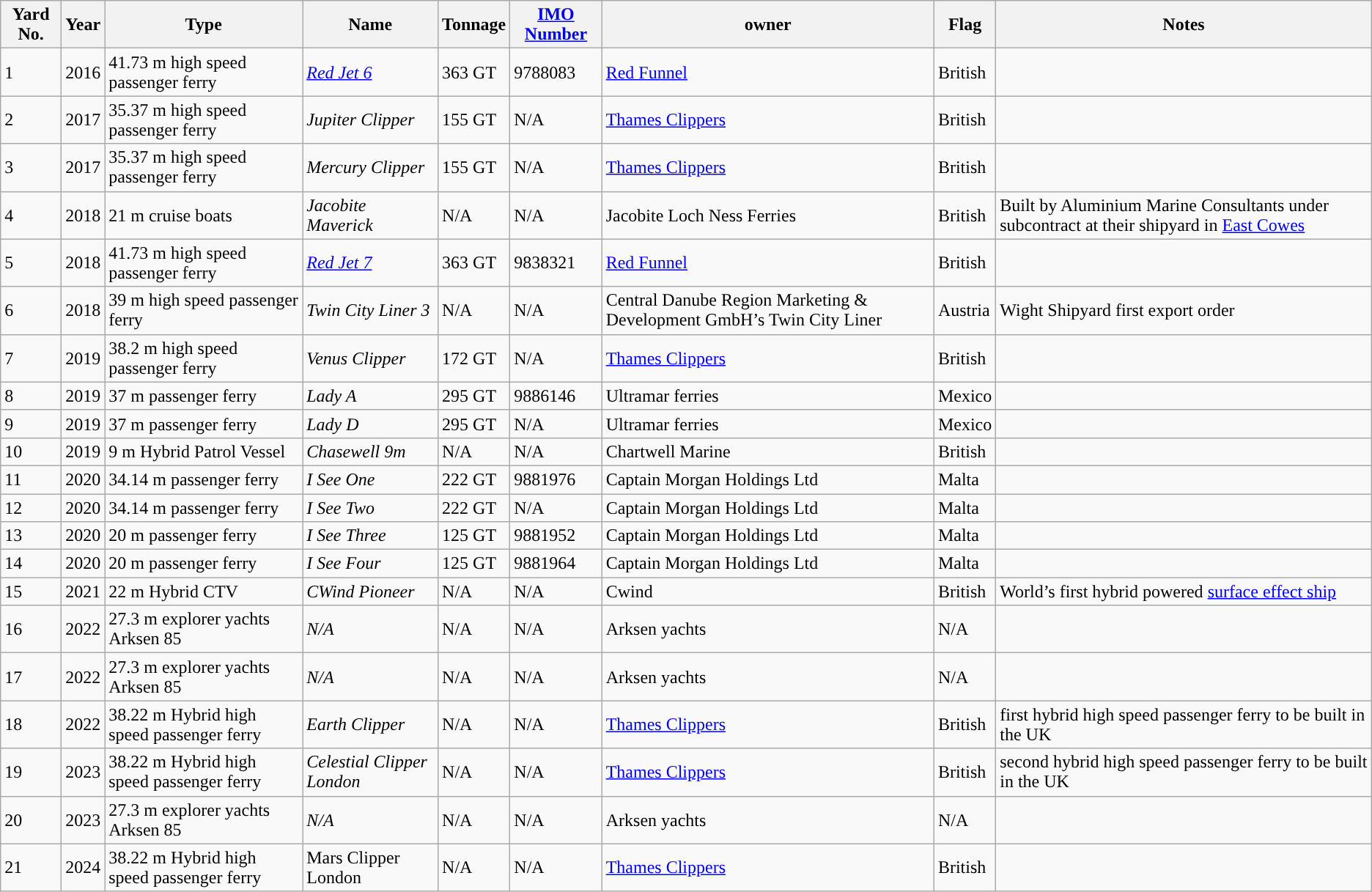<table class="wikitable">
<tr>
<th>Yard No.</th>
<th>Year</th>
<th>Type</th>
<th>Name</th>
<th>Tonnage</th>
<th><a href='#'>IMO Number</a></th>
<th>owner</th>
<th>Flag</th>
<th>Notes</th>
</tr>
<tr>
<td>1</td>
<td>2016</td>
<td>41.73 m high speed passenger ferry</td>
<td><em><a href='#'>Red Jet 6</a></em></td>
<td>363 GT</td>
<td>9788083</td>
<td><a href='#'>Red Funnel</a></td>
<td>British</td>
<td></td>
</tr>
<tr>
<td>2</td>
<td>2017</td>
<td>35.37 m high speed passenger ferry</td>
<td><em>Jupiter Clipper</em></td>
<td>155 GT</td>
<td>N/A</td>
<td><a href='#'>Thames Clippers</a></td>
<td>British</td>
<td></td>
</tr>
<tr>
<td>3</td>
<td>2017</td>
<td>35.37 m high speed passenger ferry</td>
<td><em>Mercury Clipper</em></td>
<td>155 GT</td>
<td>N/A</td>
<td><a href='#'>Thames Clippers</a></td>
<td>British</td>
<td></td>
</tr>
<tr>
<td>4</td>
<td>2018</td>
<td>21 m cruise boats</td>
<td><em>Jacobite Maverick</em></td>
<td>N/A</td>
<td>N/A</td>
<td>Jacobite Loch Ness Ferries</td>
<td>British</td>
<td>Built by Aluminium Marine Consultants under subcontract at their shipyard in <a href='#'>East Cowes</a></td>
</tr>
<tr>
<td>5</td>
<td>2018</td>
<td>41.73 m high speed passenger ferry</td>
<td><em><a href='#'>Red Jet 7</a></em></td>
<td>363 GT</td>
<td>9838321</td>
<td><a href='#'>Red Funnel</a></td>
<td>British</td>
<td></td>
</tr>
<tr>
<td>6</td>
<td>2018</td>
<td>39 m high speed passenger ferry</td>
<td><em>Twin City Liner 3</em></td>
<td>N/A</td>
<td>N/A</td>
<td>Central Danube Region Marketing & Development GmbH’s Twin City Liner</td>
<td>Austria</td>
<td>Wight Shipyard first export order</td>
</tr>
<tr>
<td>7</td>
<td>2019</td>
<td>38.2 m high speed passenger ferry</td>
<td><em>Venus Clipper</em></td>
<td>172 GT</td>
<td>N/A</td>
<td><a href='#'>Thames Clippers</a></td>
<td>British</td>
<td></td>
</tr>
<tr>
<td>8</td>
<td>2019</td>
<td>37 m passenger ferry</td>
<td><em>Lady A</em></td>
<td>295 GT</td>
<td>9886146</td>
<td>Ultramar ferries</td>
<td>Mexico</td>
<td></td>
</tr>
<tr>
<td>9</td>
<td>2019</td>
<td>37 m passenger ferry</td>
<td><em>Lady D</em></td>
<td>295 GT</td>
<td>N/A</td>
<td>Ultramar ferries</td>
<td>Mexico</td>
<td></td>
</tr>
<tr>
<td>10</td>
<td>2019</td>
<td>9 m Hybrid Patrol Vessel</td>
<td><em>Chasewell 9m</em></td>
<td>N/A</td>
<td>N/A</td>
<td>Chartwell Marine</td>
<td>British</td>
<td></td>
</tr>
<tr>
<td>11</td>
<td>2020</td>
<td>34.14 m passenger ferry</td>
<td><em>I See One</em></td>
<td>222 GT</td>
<td>9881976</td>
<td>Captain Morgan Holdings Ltd</td>
<td>Malta</td>
<td></td>
</tr>
<tr>
<td>12</td>
<td>2020</td>
<td>34.14 m passenger ferry</td>
<td><em>I See Two</em></td>
<td>222 GT</td>
<td>N/A</td>
<td>Captain Morgan Holdings Ltd</td>
<td>Malta</td>
<td></td>
</tr>
<tr>
<td>13</td>
<td>2020</td>
<td>20 m passenger ferry</td>
<td><em>I See Three</em></td>
<td>125 GT</td>
<td>9881952</td>
<td>Captain Morgan Holdings Ltd</td>
<td>Malta</td>
<td></td>
</tr>
<tr>
<td>14</td>
<td>2020</td>
<td>20 m passenger ferry</td>
<td><em>I See Four </em></td>
<td>125 GT</td>
<td>9881964</td>
<td>Captain Morgan Holdings Ltd</td>
<td>Malta</td>
<td></td>
</tr>
<tr>
<td>15</td>
<td>2021</td>
<td>22 m Hybrid CTV</td>
<td><em>CWind Pioneer</em></td>
<td>N/A</td>
<td>N/A</td>
<td>Cwind</td>
<td>British</td>
<td>World’s first hybrid powered <a href='#'>surface effect ship</a></td>
</tr>
<tr>
<td>16</td>
<td>2022</td>
<td>27.3 m explorer yachts Arksen 85</td>
<td><em>N/A</em></td>
<td>N/A</td>
<td>N/A</td>
<td>Arksen yachts</td>
<td>N/A</td>
<td></td>
</tr>
<tr>
<td>17</td>
<td>2022</td>
<td>27.3 m explorer yachts Arksen 85</td>
<td><em>N/A</em></td>
<td>N/A</td>
<td>N/A</td>
<td>Arksen yachts</td>
<td>N/A</td>
<td></td>
</tr>
<tr>
<td>18</td>
<td>2022</td>
<td>38.22 m Hybrid high speed passenger ferry </td>
<td><em>Earth Clipper</em></td>
<td>N/A</td>
<td>N/A</td>
<td><a href='#'>Thames Clippers</a></td>
<td>British</td>
<td>first hybrid high speed passenger ferry to be built in the UK</td>
</tr>
<tr>
<td>19</td>
<td>2023</td>
<td>38.22 m Hybrid high speed passenger ferry</td>
<td><em>Celestial Clipper London</em></td>
<td>N/A</td>
<td>N/A</td>
<td><a href='#'>Thames Clippers</a></td>
<td>British</td>
<td>second hybrid high speed passenger ferry to be built in the UK</td>
</tr>
<tr>
<td>20</td>
<td>2023</td>
<td>27.3 m explorer yachts Arksen 85</td>
<td><em>N/A</em></td>
<td>N/A</td>
<td>N/A</td>
<td>Arksen yachts</td>
<td>N/A</td>
<td></td>
</tr>
<tr>
<td>21</td>
<td>2024</td>
<td>38.22 m Hybrid high speed passenger ferry</td>
<td>Mars Clipper London</td>
<td>N/A</td>
<td>N/A</td>
<td><a href='#'>Thames Clippers</a></td>
<td>British</td>
<td></td>
</tr>
</table>
